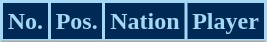<table class="wikitable sortable">
<tr>
<th style="background:#002955; color:#A5D8F4; border:2px solid #A5D8F4;" scope="col">No.</th>
<th style="background:#002955; color:#A5D8F4; border:2px solid #A5D8F4;" scope="col">Pos.</th>
<th style="background:#002955; color:#A5D8F4; border:2px solid #A5D8F4;" scope="col">Nation</th>
<th style="background:#002955; color:#A5D8F4; border:2px solid #A5D8F4;" scope="col">Player</th>
</tr>
<tr>
</tr>
</table>
